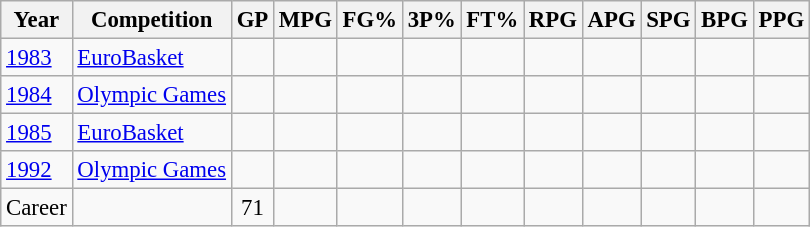<table class="wikitable sortable" style="font-size:95%; text-align:right;">
<tr>
<th>Year</th>
<th>Competition</th>
<th>GP</th>
<th>MPG</th>
<th>FG%</th>
<th>3P%</th>
<th>FT%</th>
<th>RPG</th>
<th>APG</th>
<th>SPG</th>
<th>BPG</th>
<th>PPG</th>
</tr>
<tr style="text-align: Center;">
<td style="text-align:left;"><a href='#'>1983</a></td>
<td style="text-align:left;"><a href='#'>EuroBasket</a></td>
<td></td>
<td></td>
<td></td>
<td></td>
<td></td>
<td></td>
<td></td>
<td></td>
<td></td>
<td></td>
</tr>
<tr style="text-align: Center;">
<td style="text-align:left;"><a href='#'>1984</a></td>
<td style="text-align:left;"><a href='#'>Olympic Games</a></td>
<td></td>
<td></td>
<td></td>
<td></td>
<td></td>
<td></td>
<td></td>
<td></td>
<td></td>
<td></td>
</tr>
<tr style="text-align: Center;">
<td style="text-align:left;"><a href='#'>1985</a></td>
<td style="text-align:left;"><a href='#'>EuroBasket</a></td>
<td></td>
<td></td>
<td></td>
<td></td>
<td></td>
<td></td>
<td></td>
<td></td>
<td></td>
<td></td>
</tr>
<tr style="text-align: Center;">
<td style="text-align:left;"><a href='#'>1992</a></td>
<td style="text-align:left;"><a href='#'>Olympic Games</a></td>
<td></td>
<td></td>
<td></td>
<td></td>
<td></td>
<td></td>
<td></td>
<td></td>
<td></td>
<td></td>
</tr>
<tr style="text-align: Center;">
<td style="text-align:left;">Career</td>
<td style="text-align:left;"></td>
<td>71</td>
<td></td>
<td></td>
<td></td>
<td></td>
<td></td>
<td></td>
<td></td>
<td></td>
<td></td>
</tr>
</table>
